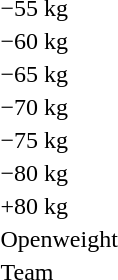<table>
<tr>
<td rowspan=2>−55 kg</td>
<td rowspan=2></td>
<td rowspan=2></td>
<td></td>
</tr>
<tr>
<td></td>
</tr>
<tr>
<td rowspan=2>−60 kg</td>
<td rowspan=2></td>
<td rowspan=2></td>
<td></td>
</tr>
<tr>
<td></td>
</tr>
<tr>
<td rowspan=2>−65 kg</td>
<td rowspan=2></td>
<td rowspan=2></td>
<td></td>
</tr>
<tr>
<td></td>
</tr>
<tr>
<td rowspan=2>−70 kg</td>
<td rowspan=2></td>
<td rowspan=2></td>
<td></td>
</tr>
<tr>
<td></td>
</tr>
<tr>
<td rowspan=2>−75 kg</td>
<td rowspan=2></td>
<td rowspan=2></td>
<td></td>
</tr>
<tr>
<td></td>
</tr>
<tr>
<td rowspan=2>−80 kg</td>
<td rowspan=2></td>
<td rowspan=2></td>
<td></td>
</tr>
<tr>
<td></td>
</tr>
<tr>
<td rowspan=2>+80 kg</td>
<td rowspan=2></td>
<td rowspan=2></td>
<td></td>
</tr>
<tr>
<td></td>
</tr>
<tr>
<td rowspan=2>Openweight</td>
<td rowspan=2></td>
<td rowspan=2></td>
<td></td>
</tr>
<tr>
<td></td>
</tr>
<tr>
<td rowspan=2>Team</td>
<td rowspan=2></td>
<td rowspan=2></td>
<td></td>
</tr>
<tr>
<td></td>
</tr>
</table>
